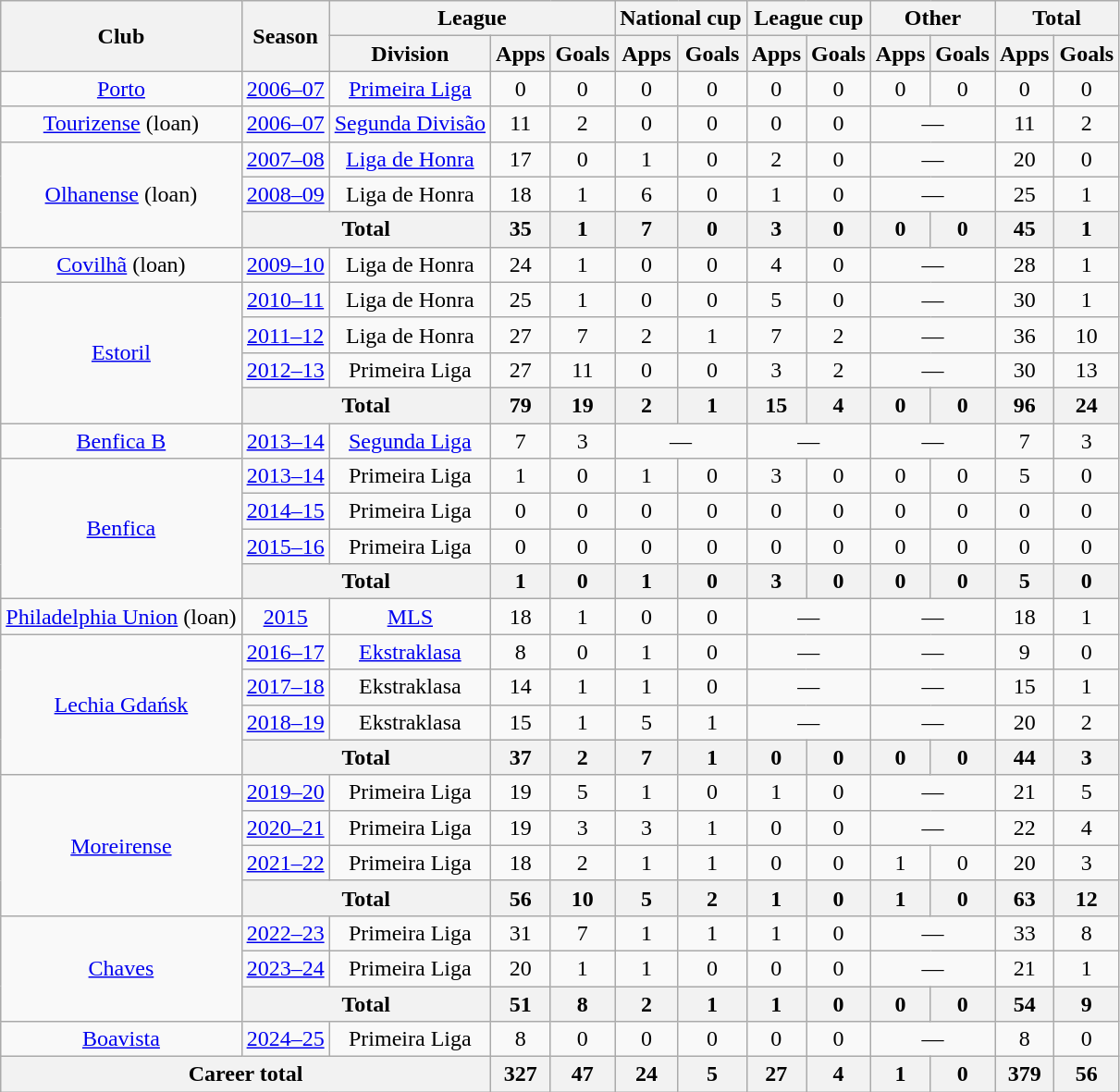<table class="wikitable" style="text-align:center">
<tr>
<th rowspan="2">Club</th>
<th rowspan="2">Season</th>
<th colspan="3">League</th>
<th colspan="2">National cup</th>
<th colspan="2">League cup</th>
<th colspan="2">Other</th>
<th colspan="2">Total</th>
</tr>
<tr>
<th>Division</th>
<th>Apps</th>
<th>Goals</th>
<th>Apps</th>
<th>Goals</th>
<th>Apps</th>
<th>Goals</th>
<th>Apps</th>
<th>Goals</th>
<th>Apps</th>
<th>Goals</th>
</tr>
<tr>
<td><a href='#'>Porto</a></td>
<td><a href='#'>2006–07</a></td>
<td><a href='#'>Primeira Liga</a></td>
<td>0</td>
<td>0</td>
<td>0</td>
<td>0</td>
<td>0</td>
<td>0</td>
<td>0</td>
<td>0</td>
<td>0</td>
<td>0</td>
</tr>
<tr>
<td><a href='#'>Tourizense</a> (loan)</td>
<td><a href='#'>2006–07</a></td>
<td><a href='#'>Segunda Divisão</a></td>
<td>11</td>
<td>2</td>
<td>0</td>
<td>0</td>
<td>0</td>
<td>0</td>
<td colspan="2">—</td>
<td>11</td>
<td>2</td>
</tr>
<tr>
<td rowspan="3"><a href='#'>Olhanense</a> (loan)</td>
<td><a href='#'>2007–08</a></td>
<td><a href='#'>Liga de Honra</a></td>
<td>17</td>
<td>0</td>
<td>1</td>
<td>0</td>
<td>2</td>
<td>0</td>
<td colspan="2">—</td>
<td>20</td>
<td>0</td>
</tr>
<tr>
<td><a href='#'>2008–09</a></td>
<td>Liga de Honra</td>
<td>18</td>
<td>1</td>
<td>6</td>
<td>0</td>
<td>1</td>
<td>0</td>
<td colspan="2">—</td>
<td>25</td>
<td>1</td>
</tr>
<tr>
<th colspan="2">Total</th>
<th>35</th>
<th>1</th>
<th>7</th>
<th>0</th>
<th>3</th>
<th>0</th>
<th>0</th>
<th>0</th>
<th>45</th>
<th>1</th>
</tr>
<tr>
<td><a href='#'>Covilhã</a> (loan)</td>
<td><a href='#'>2009–10</a></td>
<td>Liga de Honra</td>
<td>24</td>
<td>1</td>
<td>0</td>
<td>0</td>
<td>4</td>
<td>0</td>
<td colspan="2">—</td>
<td>28</td>
<td>1</td>
</tr>
<tr>
<td rowspan="4"><a href='#'>Estoril</a></td>
<td><a href='#'>2010–11</a></td>
<td>Liga de Honra</td>
<td>25</td>
<td>1</td>
<td>0</td>
<td>0</td>
<td>5</td>
<td>0</td>
<td colspan="2">—</td>
<td>30</td>
<td>1</td>
</tr>
<tr>
<td><a href='#'>2011–12</a></td>
<td>Liga de Honra</td>
<td>27</td>
<td>7</td>
<td>2</td>
<td>1</td>
<td>7</td>
<td>2</td>
<td colspan="2">—</td>
<td>36</td>
<td>10</td>
</tr>
<tr>
<td><a href='#'>2012–13</a></td>
<td>Primeira Liga</td>
<td>27</td>
<td>11</td>
<td>0</td>
<td>0</td>
<td>3</td>
<td>2</td>
<td colspan="2">—</td>
<td>30</td>
<td>13</td>
</tr>
<tr>
<th colspan="2">Total</th>
<th>79</th>
<th>19</th>
<th>2</th>
<th>1</th>
<th>15</th>
<th>4</th>
<th>0</th>
<th>0</th>
<th>96</th>
<th>24</th>
</tr>
<tr>
<td><a href='#'>Benfica B</a></td>
<td><a href='#'>2013–14</a></td>
<td><a href='#'>Segunda Liga</a></td>
<td>7</td>
<td>3</td>
<td colspan="2">—</td>
<td colspan="2">—</td>
<td colspan="2">—</td>
<td>7</td>
<td>3</td>
</tr>
<tr>
<td rowspan="4"><a href='#'>Benfica</a></td>
<td><a href='#'>2013–14</a></td>
<td>Primeira Liga</td>
<td>1</td>
<td>0</td>
<td>1</td>
<td>0</td>
<td>3</td>
<td>0</td>
<td>0</td>
<td>0</td>
<td>5</td>
<td>0</td>
</tr>
<tr>
<td><a href='#'>2014–15</a></td>
<td>Primeira Liga</td>
<td>0</td>
<td>0</td>
<td>0</td>
<td>0</td>
<td>0</td>
<td>0</td>
<td>0</td>
<td>0</td>
<td>0</td>
<td>0</td>
</tr>
<tr>
<td><a href='#'>2015–16</a></td>
<td>Primeira Liga</td>
<td>0</td>
<td>0</td>
<td>0</td>
<td>0</td>
<td>0</td>
<td>0</td>
<td>0</td>
<td>0</td>
<td>0</td>
<td>0</td>
</tr>
<tr>
<th colspan="2">Total</th>
<th>1</th>
<th>0</th>
<th>1</th>
<th>0</th>
<th>3</th>
<th>0</th>
<th>0</th>
<th>0</th>
<th>5</th>
<th>0</th>
</tr>
<tr>
<td><a href='#'>Philadelphia Union</a> (loan)</td>
<td><a href='#'>2015</a></td>
<td><a href='#'>MLS</a></td>
<td>18</td>
<td>1</td>
<td>0</td>
<td>0</td>
<td colspan="2">—</td>
<td colspan="2">—</td>
<td>18</td>
<td>1</td>
</tr>
<tr>
<td rowspan="4"><a href='#'>Lechia Gdańsk</a></td>
<td><a href='#'>2016–17</a></td>
<td><a href='#'>Ekstraklasa</a></td>
<td>8</td>
<td>0</td>
<td>1</td>
<td>0</td>
<td colspan="2">—</td>
<td colspan="2">—</td>
<td>9</td>
<td>0</td>
</tr>
<tr>
<td><a href='#'>2017–18</a></td>
<td>Ekstraklasa</td>
<td>14</td>
<td>1</td>
<td>1</td>
<td>0</td>
<td colspan="2">—</td>
<td colspan="2">—</td>
<td>15</td>
<td>1</td>
</tr>
<tr>
<td><a href='#'>2018–19</a></td>
<td>Ekstraklasa</td>
<td>15</td>
<td>1</td>
<td>5</td>
<td>1</td>
<td colspan="2">—</td>
<td colspan="2">—</td>
<td>20</td>
<td>2</td>
</tr>
<tr>
<th colspan="2">Total</th>
<th>37</th>
<th>2</th>
<th>7</th>
<th>1</th>
<th>0</th>
<th>0</th>
<th>0</th>
<th>0</th>
<th>44</th>
<th>3</th>
</tr>
<tr>
<td rowspan="4"><a href='#'>Moreirense</a></td>
<td><a href='#'>2019–20</a></td>
<td>Primeira Liga</td>
<td>19</td>
<td>5</td>
<td>1</td>
<td>0</td>
<td>1</td>
<td>0</td>
<td colspan="2">—</td>
<td>21</td>
<td>5</td>
</tr>
<tr>
<td><a href='#'>2020–21</a></td>
<td>Primeira Liga</td>
<td>19</td>
<td>3</td>
<td>3</td>
<td>1</td>
<td>0</td>
<td>0</td>
<td colspan="2">—</td>
<td>22</td>
<td>4</td>
</tr>
<tr>
<td><a href='#'>2021–22</a></td>
<td>Primeira Liga</td>
<td>18</td>
<td>2</td>
<td>1</td>
<td>1</td>
<td>0</td>
<td>0</td>
<td>1</td>
<td>0</td>
<td>20</td>
<td>3</td>
</tr>
<tr>
<th colspan="2">Total</th>
<th>56</th>
<th>10</th>
<th>5</th>
<th>2</th>
<th>1</th>
<th>0</th>
<th>1</th>
<th>0</th>
<th>63</th>
<th>12</th>
</tr>
<tr>
<td rowspan=3><a href='#'>Chaves</a></td>
<td><a href='#'>2022–23</a></td>
<td>Primeira Liga</td>
<td>31</td>
<td>7</td>
<td>1</td>
<td>1</td>
<td>1</td>
<td>0</td>
<td colspan="2">—</td>
<td>33</td>
<td>8</td>
</tr>
<tr>
<td><a href='#'>2023–24</a></td>
<td>Primeira Liga</td>
<td>20</td>
<td>1</td>
<td>1</td>
<td>0</td>
<td>0</td>
<td>0</td>
<td colspan="2">—</td>
<td>21</td>
<td>1</td>
</tr>
<tr>
<th colspan="2">Total</th>
<th>51</th>
<th>8</th>
<th>2</th>
<th>1</th>
<th>1</th>
<th>0</th>
<th>0</th>
<th>0</th>
<th>54</th>
<th>9</th>
</tr>
<tr>
<td><a href='#'>Boavista</a></td>
<td><a href='#'>2024–25</a></td>
<td>Primeira Liga</td>
<td>8</td>
<td>0</td>
<td>0</td>
<td>0</td>
<td>0</td>
<td>0</td>
<td colspan="2">—</td>
<td>8</td>
<td>0</td>
</tr>
<tr>
<th colspan="3">Career total</th>
<th>327</th>
<th>47</th>
<th>24</th>
<th>5</th>
<th>27</th>
<th>4</th>
<th>1</th>
<th>0</th>
<th>379</th>
<th>56</th>
</tr>
</table>
